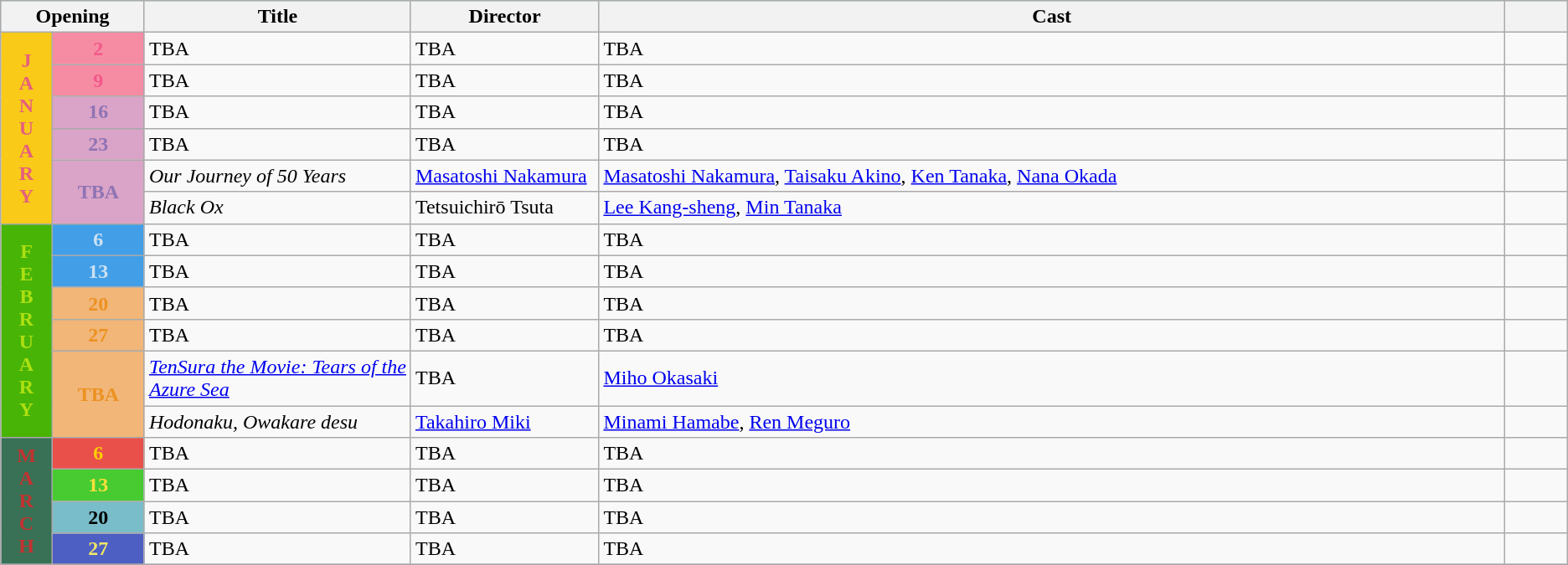<table class="wikitable sortable">
<tr style="background:#b0e0e6; text-align:center">
<th colspan="2">Opening</th>
<th style="width:17%">Title</th>
<th style="width:12%">Director</th>
<th>Cast</th>
<th style="width:4%;"></th>
</tr>
<tr>
<th rowspan="6" style="text-align:center; background:#F9CA18; color:#E5607C;">J<br>A<br>N<br>U<br>A<br>R<br>Y</th>
<td rowspan="1" style="text-align:center; background:#F68CA4; color:#F15889;"><strong>2</strong></td>
<td>TBA</td>
<td>TBA</td>
<td>TBA</td>
<td></td>
</tr>
<tr>
<td rowspan="1" style="text-align:center; background:#F68CA4; color:#F15889;"><strong>9</strong></td>
<td>TBA</td>
<td>TBA</td>
<td>TBA</td>
<td></td>
</tr>
<tr>
<td rowspan="1" style="text-align:center; background:#DAA3C8; color:#8F74B4;"><strong>16</strong></td>
<td>TBA</td>
<td>TBA</td>
<td>TBA</td>
<td></td>
</tr>
<tr>
<td rowspan="1" style="text-align:center; background:#DAA3C8; color:#8F74B4;"><strong>23</strong></td>
<td>TBA</td>
<td>TBA</td>
<td>TBA</td>
<td></td>
</tr>
<tr>
<td rowspan="2" style="text-align:center; background:#DAA3C8; color:#8F74B4;"><strong>TBA</strong></td>
<td><em>Our Journey of 50 Years</em></td>
<td><a href='#'>Masatoshi Nakamura</a></td>
<td><a href='#'>Masatoshi Nakamura</a>, <a href='#'>Taisaku Akino</a>, <a href='#'>Ken Tanaka</a>, <a href='#'>Nana Okada</a></td>
<td></td>
</tr>
<tr>
<td><em>Black Ox</em></td>
<td>Tetsuichirō Tsuta</td>
<td><a href='#'>Lee Kang-sheng</a>, <a href='#'>Min Tanaka</a></td>
<td></td>
</tr>
<tr>
<th rowspan="6" style="text-align:center; background:#48B406; color:#ADDF12;">F<br>E<br>B<br>R<br>U<br>A<br>R<br>Y</th>
<td rowspan="1" style="text-align:center; background:#429FE7; color:#CDE1F1;"><strong>6</strong></td>
<td>TBA</td>
<td>TBA</td>
<td>TBA</td>
<td></td>
</tr>
<tr>
<td rowspan="1" style="text-align:center; background:#429FE7; color:#CDE1F1;"><strong>13</strong></td>
<td>TBA</td>
<td>TBA</td>
<td>TBA</td>
<td></td>
</tr>
<tr>
<td rowspan="1" style="text-align:center; background:#F1B678; color:#ED9121;"><strong>20</strong></td>
<td>TBA</td>
<td>TBA</td>
<td>TBA</td>
<td></td>
</tr>
<tr>
<td rowspan="1" style="text-align:center; background:#F1B678; color:#ED9121;"><strong>27</strong></td>
<td>TBA</td>
<td>TBA</td>
<td>TBA</td>
<td></td>
</tr>
<tr>
<td rowspan="2" style="text-align:center; background:#F1B678; color:#ED9121;"><strong>TBA</strong></td>
<td><em><a href='#'>TenSura the Movie: Tears of the Azure Sea</a></em></td>
<td>TBA</td>
<td><a href='#'>Miho Okasaki</a></td>
<td></td>
</tr>
<tr>
<td><em>Hodonaku, Owakare desu</em></td>
<td><a href='#'>Takahiro Miki</a></td>
<td><a href='#'>Minami Hamabe</a>, <a href='#'>Ren Meguro</a></td>
<td></td>
</tr>
<tr>
<th rowspan="4" style="text-align:center; background:#387155; color:#C33231;">M<br>A<br>R<br>C<br>H</th>
<td rowspan="1" style="text-align:center; background:#EA504A; color:#FFCD00;"><strong>6</strong></td>
<td>TBA</td>
<td>TBA</td>
<td>TBA</td>
<td></td>
</tr>
<tr>
<td rowspan="1" style="text-align:center; background:#47CB31; color:#FFE03D;"><strong>13</strong></td>
<td>TBA</td>
<td>TBA</td>
<td>TBA</td>
<td></td>
</tr>
<tr>
<td rowspan="1" style="text-align:center; background:#7ABDCA; color:#3547555;"><strong>20</strong></td>
<td>TBA</td>
<td>TBA</td>
<td>TBA</td>
<td></td>
</tr>
<tr>
<td rowspan="1" style="text-align:center; background:#4E5FC3; color:#F0E766;"><strong>27</strong></td>
<td>TBA</td>
<td>TBA</td>
<td>TBA</td>
<td></td>
</tr>
<tr>
</tr>
</table>
